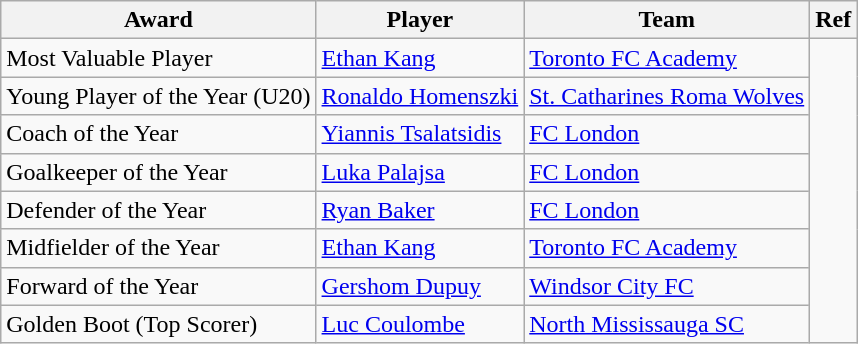<table class="wikitable">
<tr>
<th>Award</th>
<th>Player</th>
<th>Team</th>
<th>Ref</th>
</tr>
<tr>
<td>Most Valuable Player</td>
<td><a href='#'>Ethan Kang</a></td>
<td><a href='#'>Toronto FC Academy</a></td>
<td rowspan=8></td>
</tr>
<tr>
<td>Young Player of the Year (U20)</td>
<td><a href='#'>Ronaldo Homenszki</a></td>
<td><a href='#'>St. Catharines Roma Wolves</a></td>
</tr>
<tr>
<td>Coach of the Year</td>
<td><a href='#'>Yiannis Tsalatsidis</a></td>
<td><a href='#'>FC London</a></td>
</tr>
<tr>
<td>Goalkeeper of the Year</td>
<td><a href='#'>Luka Palajsa</a></td>
<td><a href='#'>FC London</a></td>
</tr>
<tr>
<td>Defender of the Year</td>
<td><a href='#'>Ryan Baker</a></td>
<td><a href='#'>FC London</a></td>
</tr>
<tr>
<td>Midfielder of the Year</td>
<td><a href='#'>Ethan Kang</a></td>
<td><a href='#'>Toronto FC Academy</a></td>
</tr>
<tr>
<td>Forward of the Year</td>
<td><a href='#'>Gershom Dupuy</a></td>
<td><a href='#'>Windsor City FC</a></td>
</tr>
<tr>
<td>Golden Boot (Top Scorer)</td>
<td><a href='#'>Luc Coulombe</a></td>
<td><a href='#'>North Mississauga SC</a></td>
</tr>
</table>
